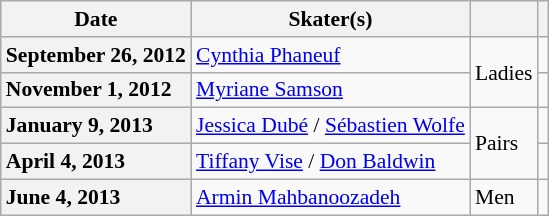<table class="wikitable unsortable" style="text-align:left; font-size:90%">
<tr>
<th scope="col">Date</th>
<th scope="col">Skater(s)</th>
<th scope="col"></th>
<th scope="col"></th>
</tr>
<tr>
<th scope="row" style="text-align:left">September 26, 2012</th>
<td> <a href='#'>Cynthia Phaneuf</a></td>
<td rowspan="2">Ladies</td>
<td></td>
</tr>
<tr>
<th scope="row" style="text-align:left">November 1, 2012</th>
<td> <a href='#'>Myriane Samson</a></td>
<td></td>
</tr>
<tr>
<th scope="row" style="text-align:left">January 9, 2013</th>
<td> <a href='#'>Jessica Dubé</a> / <a href='#'>Sébastien Wolfe</a></td>
<td rowspan="2">Pairs</td>
<td></td>
</tr>
<tr>
<th scope="row" style="text-align:left">April 4, 2013</th>
<td> <a href='#'>Tiffany Vise</a> / <a href='#'>Don Baldwin</a></td>
<td></td>
</tr>
<tr>
<th scope="row" style="text-align:left">June 4, 2013</th>
<td> <a href='#'>Armin Mahbanoozadeh</a></td>
<td>Men</td>
<td></td>
</tr>
</table>
